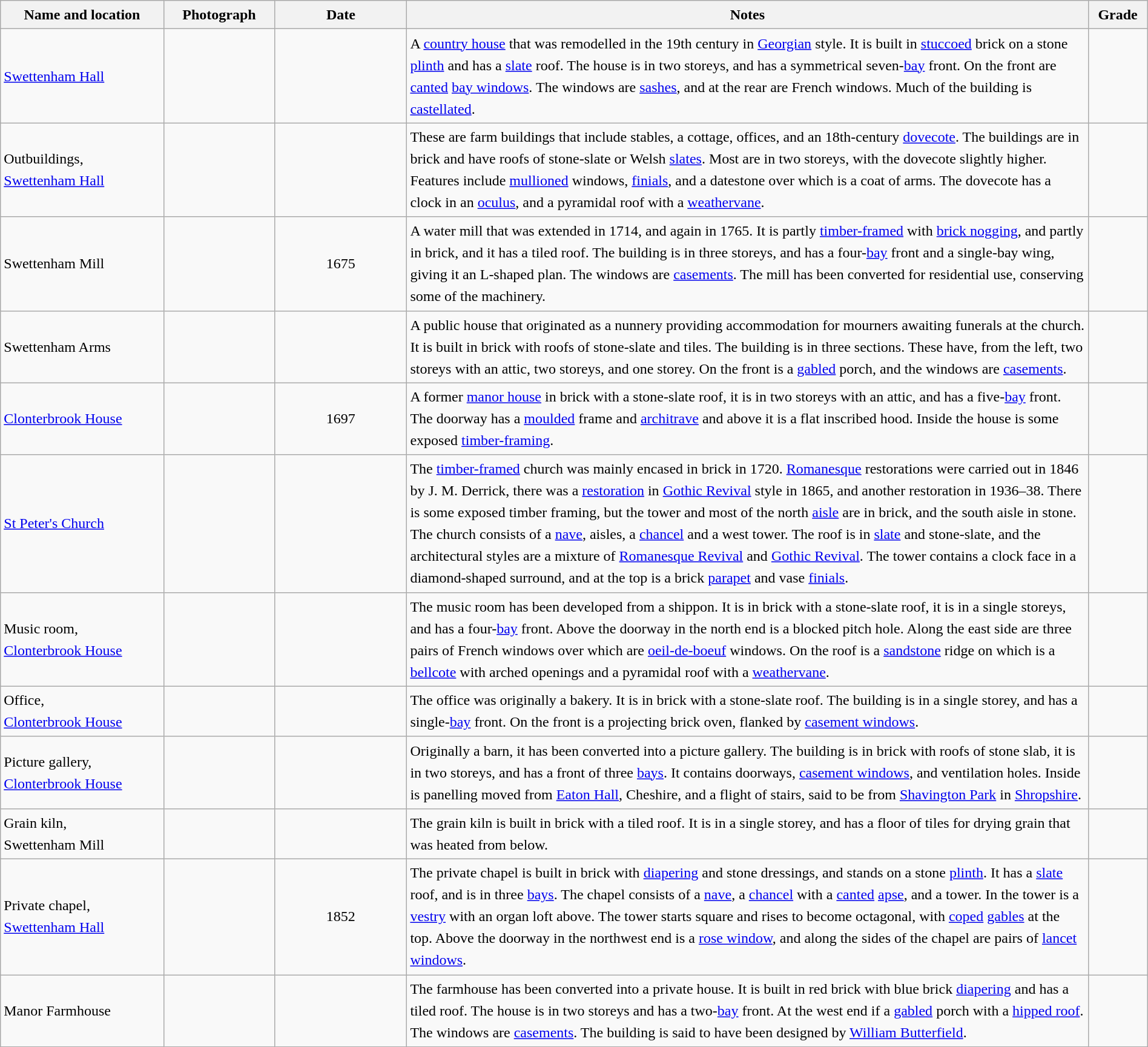<table class="wikitable sortable plainrowheaders" style="width:100%;border:0px;text-align:left;line-height:150%;">
<tr>
<th scope="col"  style="width:150px">Name and location</th>
<th scope="col"  style="width:100px" class="unsortable">Photograph</th>
<th scope="col"  style="width:120px">Date</th>
<th scope="col"  style="width:650px" class="unsortable">Notes</th>
<th scope="col"  style="width:50px">Grade</th>
</tr>
<tr>
<td><a href='#'>Swettenham Hall</a><br><small></small></td>
<td></td>
<td align="center"></td>
<td>A <a href='#'>country house</a> that was remodelled in the 19th century in <a href='#'>Georgian</a> style.  It is built in <a href='#'>stuccoed</a> brick on a stone <a href='#'>plinth</a> and has a <a href='#'>slate</a> roof.  The house is in two storeys, and has a symmetrical seven-<a href='#'>bay</a> front.  On the front are <a href='#'>canted</a> <a href='#'>bay windows</a>.  The windows are <a href='#'>sashes</a>, and at the rear are French windows.  Much of the building is <a href='#'>castellated</a>.</td>
<td align="center" ></td>
</tr>
<tr>
<td>Outbuildings,<br><a href='#'>Swettenham Hall</a><br><small></small></td>
<td></td>
<td align="center"></td>
<td>These are farm buildings that include stables, a cottage, offices, and an 18th-century <a href='#'>dovecote</a>.  The buildings are in brick and have roofs of stone-slate or Welsh <a href='#'>slates</a>.  Most are in two storeys, with the dovecote slightly higher.  Features include <a href='#'>mullioned</a> windows, <a href='#'>finials</a>, and a datestone over which is a coat of arms.  The dovecote has a clock in an <a href='#'>oculus</a>, and a pyramidal roof with a <a href='#'>weathervane</a>.</td>
<td align="center" ></td>
</tr>
<tr>
<td>Swettenham Mill<br><small></small></td>
<td></td>
<td align="center">1675</td>
<td>A water mill that was extended in 1714, and again in 1765.  It is partly <a href='#'>timber-framed</a> with <a href='#'>brick nogging</a>, and partly in brick, and it has a tiled roof.  The building is in three storeys, and has a four-<a href='#'>bay</a> front and a single-bay wing, giving it an L-shaped plan.  The windows are <a href='#'>casements</a>.  The mill has been converted for residential use, conserving some of the machinery.</td>
<td align="center" ></td>
</tr>
<tr>
<td>Swettenham Arms<br><small></small></td>
<td></td>
<td align="center"></td>
<td>A public house that originated as a nunnery providing accommodation for mourners awaiting funerals at the church.  It is built in brick with roofs of stone-slate and tiles.  The building is in three sections.  These have, from the left, two storeys with an attic, two storeys, and one storey.  On the front is a <a href='#'>gabled</a> porch, and the windows are <a href='#'>casements</a>.</td>
<td align="center" ></td>
</tr>
<tr>
<td><a href='#'>Clonterbrook House</a><br><small></small></td>
<td></td>
<td align="center">1697</td>
<td>A former <a href='#'>manor house</a> in brick with a stone-slate roof, it is in two storeys with an attic, and has a five-<a href='#'>bay</a> front.  The doorway has a <a href='#'>moulded</a> frame and <a href='#'>architrave</a> and above it is a flat inscribed hood.  Inside the house is some exposed <a href='#'>timber-framing</a>.</td>
<td align="center" ></td>
</tr>
<tr>
<td><a href='#'>St Peter's Church</a><br><small></small></td>
<td></td>
<td align="center"></td>
<td>The <a href='#'>timber-framed</a> church was mainly encased in brick in 1720.  <a href='#'>Romanesque</a> restorations were carried out in 1846 by J. M. Derrick, there was a <a href='#'>restoration</a> in <a href='#'>Gothic Revival</a> style in 1865, and another restoration in 1936–38.  There is some exposed timber framing, but the tower and most of the north <a href='#'>aisle</a> are in brick, and the south aisle in stone.  The church consists of a <a href='#'>nave</a>, aisles, a <a href='#'>chancel</a> and a west tower.  The roof is in <a href='#'>slate</a> and stone-slate, and the architectural styles are a mixture of <a href='#'>Romanesque Revival</a> and <a href='#'>Gothic Revival</a>.  The tower contains a clock face in a diamond-shaped surround, and at the top is a brick <a href='#'>parapet</a> and vase <a href='#'>finials</a>.</td>
<td align="center" ></td>
</tr>
<tr>
<td>Music room,<br><a href='#'>Clonterbrook House</a><br><small></small></td>
<td></td>
<td align="center"></td>
<td>The music room has been developed from a shippon.  It is in brick with a stone-slate roof, it is in a single storeys, and has a four-<a href='#'>bay</a> front.  Above the doorway in the north end is a blocked pitch hole.  Along the east side are three pairs of French windows over which are <a href='#'>oeil-de-boeuf</a> windows.  On the roof is a <a href='#'>sandstone</a> ridge on which is a <a href='#'>bellcote</a> with arched openings and a pyramidal roof with a <a href='#'>weathervane</a>.</td>
<td align="center" ></td>
</tr>
<tr>
<td>Office,<br><a href='#'>Clonterbrook House</a><br><small></small></td>
<td></td>
<td align="center"></td>
<td>The office was originally a bakery.  It is in brick with a stone-slate roof. The building is in a single storey, and has a single-<a href='#'>bay</a> front.  On the front is a projecting brick oven, flanked by <a href='#'>casement windows</a>.</td>
<td align="center" ></td>
</tr>
<tr>
<td>Picture gallery,<br><a href='#'>Clonterbrook House</a><br><small></small></td>
<td></td>
<td align="center"></td>
<td>Originally a barn, it has been converted into a picture gallery.  The building is in brick with roofs of stone slab, it is in two storeys, and has a front of three <a href='#'>bays</a>. It contains doorways, <a href='#'>casement windows</a>, and ventilation holes.  Inside is panelling moved from <a href='#'>Eaton Hall</a>, Cheshire, and a flight of stairs, said to be from <a href='#'>Shavington Park</a> in <a href='#'>Shropshire</a>.</td>
<td align="center" ></td>
</tr>
<tr>
<td>Grain kiln,<br>Swettenham Mill<br><small></small></td>
<td></td>
<td align="center"></td>
<td>The grain kiln is built in brick with a tiled roof. It is in a single storey, and has a floor of tiles for drying grain that was heated from below.</td>
<td align="center" ></td>
</tr>
<tr>
<td>Private chapel,<br><a href='#'>Swettenham Hall</a><br><small></small></td>
<td></td>
<td align="center">1852</td>
<td>The private chapel is built in brick with <a href='#'>diapering</a> and stone dressings, and stands on a stone <a href='#'>plinth</a>.  It has a <a href='#'>slate</a> roof, and is in three <a href='#'>bays</a>.  The chapel consists of a <a href='#'>nave</a>, a <a href='#'>chancel</a> with a <a href='#'>canted</a> <a href='#'>apse</a>, and a tower.  In the tower is a <a href='#'>vestry</a> with an organ loft above.  The tower starts square and rises to become octagonal, with <a href='#'>coped</a> <a href='#'>gables</a> at the top.  Above the doorway in the northwest end is a <a href='#'>rose window</a>, and along the sides of the chapel are pairs of <a href='#'>lancet windows</a>.</td>
<td align="center" ></td>
</tr>
<tr>
<td>Manor Farmhouse<br><small></small></td>
<td></td>
<td align="center"></td>
<td>The farmhouse has been converted into a private house.  It is built in red brick with blue brick <a href='#'>diapering</a> and has a tiled roof.  The house is in two storeys and has a two-<a href='#'>bay</a> front.  At the west end if a <a href='#'>gabled</a> porch with a <a href='#'>hipped roof</a>.  The windows are <a href='#'>casements</a>. The building is said to have been designed by <a href='#'>William Butterfield</a>.</td>
<td align="center" ></td>
</tr>
<tr>
</tr>
</table>
